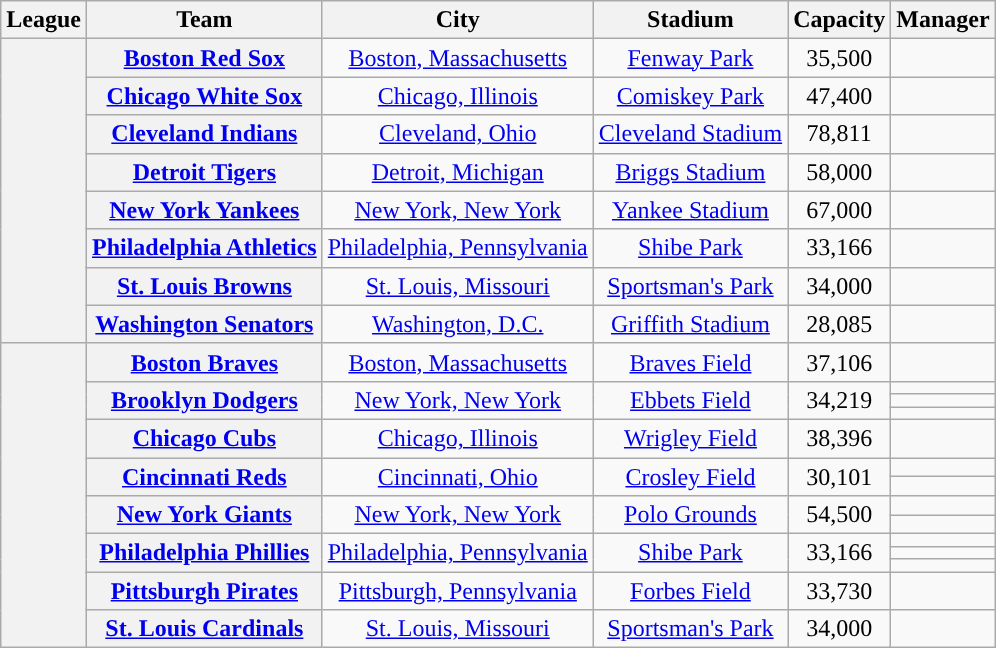<table class="wikitable sortable plainrowheaders" style="text-align:center;">
<tr>
<th scope="col">League</th>
<th scope="col">Team</th>
<th scope="col">City</th>
<th scope="col">Stadium</th>
<th scope="col">Capacity</th>
<th scope="col">Manager</th>
</tr>
<tr>
<th rowspan="8"></th>
<th scope="row"><a href='#'>Boston Red Sox</a></th>
<td><a href='#'>Boston, Massachusetts</a></td>
<td><a href='#'>Fenway Park</a></td>
<td>35,500</td>
<td></td>
</tr>
<tr>
<th scope="row"><a href='#'>Chicago White Sox</a></th>
<td><a href='#'>Chicago, Illinois</a></td>
<td><a href='#'>Comiskey Park</a></td>
<td>47,400</td>
<td></td>
</tr>
<tr>
<th scope="row"><a href='#'>Cleveland Indians</a></th>
<td><a href='#'>Cleveland, Ohio</a></td>
<td><a href='#'>Cleveland Stadium</a></td>
<td>78,811</td>
<td></td>
</tr>
<tr>
<th scope="row"><a href='#'>Detroit Tigers</a></th>
<td><a href='#'>Detroit, Michigan</a></td>
<td><a href='#'>Briggs Stadium</a></td>
<td>58,000</td>
<td></td>
</tr>
<tr>
<th scope="row"><a href='#'>New York Yankees</a></th>
<td><a href='#'>New York, New York</a></td>
<td><a href='#'>Yankee Stadium</a></td>
<td>67,000</td>
<td></td>
</tr>
<tr>
<th scope="row"><a href='#'>Philadelphia Athletics</a></th>
<td><a href='#'>Philadelphia, Pennsylvania</a></td>
<td><a href='#'>Shibe Park</a></td>
<td>33,166</td>
<td></td>
</tr>
<tr>
<th scope="row"><a href='#'>St. Louis Browns</a></th>
<td><a href='#'>St. Louis, Missouri</a></td>
<td><a href='#'>Sportsman's Park</a></td>
<td>34,000</td>
<td></td>
</tr>
<tr>
<th scope="row"><a href='#'>Washington Senators</a></th>
<td><a href='#'>Washington, D.C.</a></td>
<td><a href='#'>Griffith Stadium</a></td>
<td>28,085</td>
<td></td>
</tr>
<tr>
<th rowspan="14"></th>
<th scope="row"><a href='#'>Boston Braves</a></th>
<td><a href='#'>Boston, Massachusetts</a></td>
<td><a href='#'>Braves Field</a></td>
<td>37,106</td>
<td></td>
</tr>
<tr>
<th rowspan="3" scope="row"><a href='#'>Brooklyn Dodgers</a></th>
<td rowspan="3"><a href='#'>New York, New York</a></td>
<td rowspan="3"><a href='#'>Ebbets Field</a></td>
<td rowspan="3">34,219</td>
<td></td>
</tr>
<tr>
<td></td>
</tr>
<tr>
<td></td>
</tr>
<tr>
<th scope="row"><a href='#'>Chicago Cubs</a></th>
<td><a href='#'>Chicago, Illinois</a></td>
<td><a href='#'>Wrigley Field</a></td>
<td>38,396</td>
<td></td>
</tr>
<tr>
<th rowspan="2" scope="row"><a href='#'>Cincinnati Reds</a></th>
<td rowspan="2"><a href='#'>Cincinnati, Ohio</a></td>
<td rowspan="2"><a href='#'>Crosley Field</a></td>
<td rowspan="2">30,101</td>
<td></td>
</tr>
<tr>
<td></td>
</tr>
<tr>
<th rowspan="2" scope="row"><a href='#'>New York Giants</a></th>
<td rowspan="2"><a href='#'>New York, New York</a></td>
<td rowspan="2"><a href='#'>Polo Grounds</a></td>
<td rowspan="2">54,500</td>
<td></td>
</tr>
<tr>
<td></td>
</tr>
<tr>
<th rowspan="3" scope="row"><a href='#'>Philadelphia Phillies</a></th>
<td rowspan="3"><a href='#'>Philadelphia, Pennsylvania</a></td>
<td rowspan="3"><a href='#'>Shibe Park</a></td>
<td rowspan="3">33,166</td>
<td></td>
</tr>
<tr>
<td></td>
</tr>
<tr>
<td></td>
</tr>
<tr>
<th scope="row"><a href='#'>Pittsburgh Pirates</a></th>
<td><a href='#'>Pittsburgh, Pennsylvania</a></td>
<td><a href='#'>Forbes Field</a></td>
<td>33,730</td>
<td></td>
</tr>
<tr>
<th scope="row"><a href='#'>St. Louis Cardinals</a></th>
<td><a href='#'>St. Louis, Missouri</a></td>
<td><a href='#'>Sportsman's Park</a></td>
<td>34,000</td>
<td></td>
</tr>
</table>
